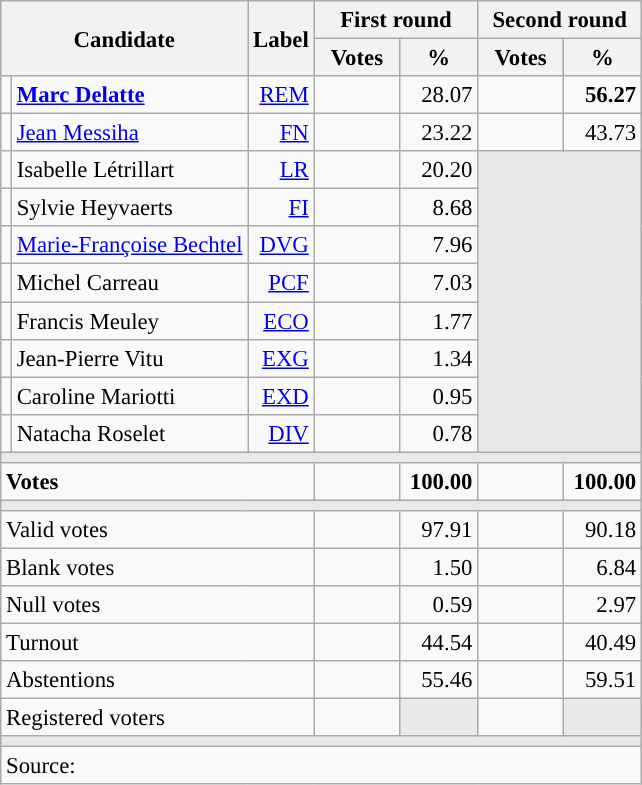<table class="wikitable" style="text-align:right;font-size:95%;">
<tr>
<th colspan="2" rowspan="2">Candidate</th>
<th rowspan="2">Label</th>
<th colspan="2">First round</th>
<th colspan="2">Second round</th>
</tr>
<tr>
<th style="width:50px;">Votes</th>
<th style="width:45px;">%</th>
<th style="width:50px;">Votes</th>
<th style="width:45px;">%</th>
</tr>
<tr>
<td style="color:inherit;background:"></td>
<td style="text-align:left;"><strong><a href='#'>Marc Delatte</a></strong></td>
<td><a href='#'>REM</a></td>
<td></td>
<td>28.07</td>
<td><strong></strong></td>
<td><strong>56.27</strong></td>
</tr>
<tr>
<td style="color:inherit;background:"></td>
<td style="text-align:left;"><a href='#'>Jean Messiha</a></td>
<td><a href='#'>FN</a></td>
<td></td>
<td>23.22</td>
<td></td>
<td>43.73</td>
</tr>
<tr>
<td style="color:inherit;background:"></td>
<td style="text-align:left;">Isabelle Létrillart</td>
<td><a href='#'>LR</a></td>
<td></td>
<td>20.20</td>
<td colspan="2" rowspan="8" style="background:#E9E9E9;"></td>
</tr>
<tr>
<td style="color:inherit;background:"></td>
<td style="text-align:left;">Sylvie Heyvaerts</td>
<td><a href='#'>FI</a></td>
<td></td>
<td>8.68</td>
</tr>
<tr>
<td style="color:inherit;background:"></td>
<td style="text-align:left;"><a href='#'>Marie-Françoise Bechtel</a></td>
<td><a href='#'>DVG</a></td>
<td></td>
<td>7.96</td>
</tr>
<tr>
<td style="color:inherit;background:"></td>
<td style="text-align:left;">Michel Carreau</td>
<td><a href='#'>PCF</a></td>
<td></td>
<td>7.03</td>
</tr>
<tr>
<td style="color:inherit;background:"></td>
<td style="text-align:left;">Francis Meuley</td>
<td><a href='#'>ECO</a></td>
<td></td>
<td>1.77</td>
</tr>
<tr>
<td style="color:inherit;background:"></td>
<td style="text-align:left;">Jean-Pierre Vitu</td>
<td><a href='#'>EXG</a></td>
<td></td>
<td>1.34</td>
</tr>
<tr>
<td style="color:inherit;background:"></td>
<td style="text-align:left;">Caroline Mariotti</td>
<td><a href='#'>EXD</a></td>
<td></td>
<td>0.95</td>
</tr>
<tr>
<td style="color:inherit;background:"></td>
<td style="text-align:left;">Natacha Roselet</td>
<td><a href='#'>DIV</a></td>
<td></td>
<td>0.78</td>
</tr>
<tr>
<td colspan="7" style="background:#E9E9E9;"></td>
</tr>
<tr style="font-weight:bold;">
<td colspan="3" style="text-align:left;">Votes</td>
<td></td>
<td>100.00</td>
<td></td>
<td>100.00</td>
</tr>
<tr>
<td colspan="7" style="background:#E9E9E9;"></td>
</tr>
<tr>
<td colspan="3" style="text-align:left;">Valid votes</td>
<td></td>
<td>97.91</td>
<td></td>
<td>90.18</td>
</tr>
<tr>
<td colspan="3" style="text-align:left;">Blank votes</td>
<td></td>
<td>1.50</td>
<td></td>
<td>6.84</td>
</tr>
<tr>
<td colspan="3" style="text-align:left;">Null votes</td>
<td></td>
<td>0.59</td>
<td></td>
<td>2.97</td>
</tr>
<tr>
<td colspan="3" style="text-align:left;">Turnout</td>
<td></td>
<td>44.54</td>
<td></td>
<td>40.49</td>
</tr>
<tr>
<td colspan="3" style="text-align:left;">Abstentions</td>
<td></td>
<td>55.46</td>
<td></td>
<td>59.51</td>
</tr>
<tr>
<td colspan="3" style="text-align:left;">Registered voters</td>
<td></td>
<td style="background:#E9E9E9;"></td>
<td></td>
<td style="background:#E9E9E9;"></td>
</tr>
<tr>
<td colspan="7" style="background:#E9E9E9;"></td>
</tr>
<tr>
<td colspan="7" style="text-align:left;">Source: </td>
</tr>
</table>
